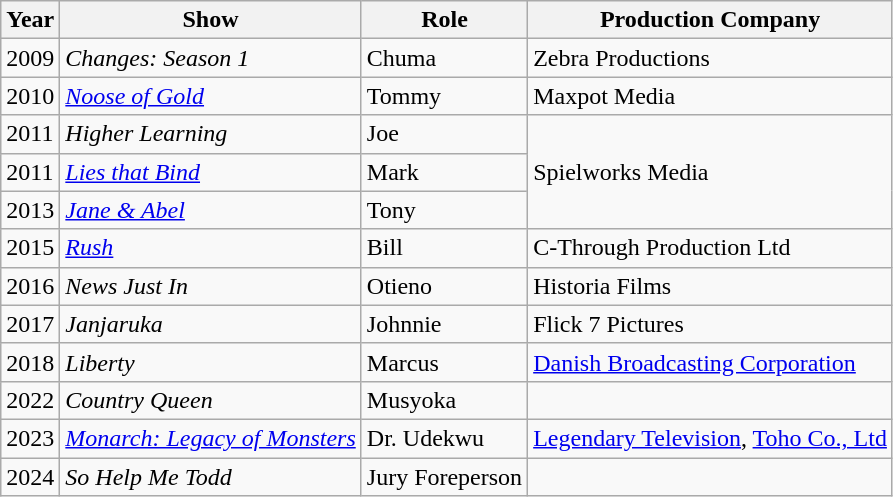<table class="wikitable">
<tr>
<th>Year</th>
<th>Show</th>
<th>Role</th>
<th>Production Company</th>
</tr>
<tr>
<td>2009</td>
<td><em>Changes: Season 1</em></td>
<td>Chuma</td>
<td>Zebra Productions</td>
</tr>
<tr>
<td>2010</td>
<td><em><a href='#'>Noose of Gold</a></em></td>
<td>Tommy</td>
<td>Maxpot Media</td>
</tr>
<tr>
<td>2011</td>
<td><em>Higher Learning</em></td>
<td>Joe</td>
<td rowspan="3">Spielworks Media</td>
</tr>
<tr>
<td>2011</td>
<td><em><a href='#'>Lies that Bind</a></em></td>
<td>Mark</td>
</tr>
<tr>
<td>2013</td>
<td><em><a href='#'>Jane & Abel</a></em></td>
<td>Tony</td>
</tr>
<tr>
<td>2015</td>
<td><em><a href='#'>Rush</a></em></td>
<td>Bill</td>
<td>C-Through Production Ltd</td>
</tr>
<tr>
<td>2016</td>
<td><em>News Just In</em></td>
<td>Otieno</td>
<td>Historia Films</td>
</tr>
<tr>
<td>2017</td>
<td><em>Janjaruka</em></td>
<td>Johnnie</td>
<td>Flick 7 Pictures</td>
</tr>
<tr>
<td>2018</td>
<td><em>Liberty</em></td>
<td>Marcus</td>
<td><a href='#'>Danish Broadcasting Corporation</a></td>
</tr>
<tr>
<td>2022</td>
<td><em>Country Queen</em></td>
<td>Musyoka</td>
<td></td>
</tr>
<tr>
<td>2023</td>
<td><em><a href='#'>Monarch: Legacy of Monsters</a></em></td>
<td>Dr. Udekwu</td>
<td><a href='#'>Legendary Television</a>, <a href='#'>Toho Co., Ltd</a></td>
</tr>
<tr>
<td>2024</td>
<td><em>So Help Me Todd</em></td>
<td>Jury Foreperson</td>
<td></td>
</tr>
</table>
